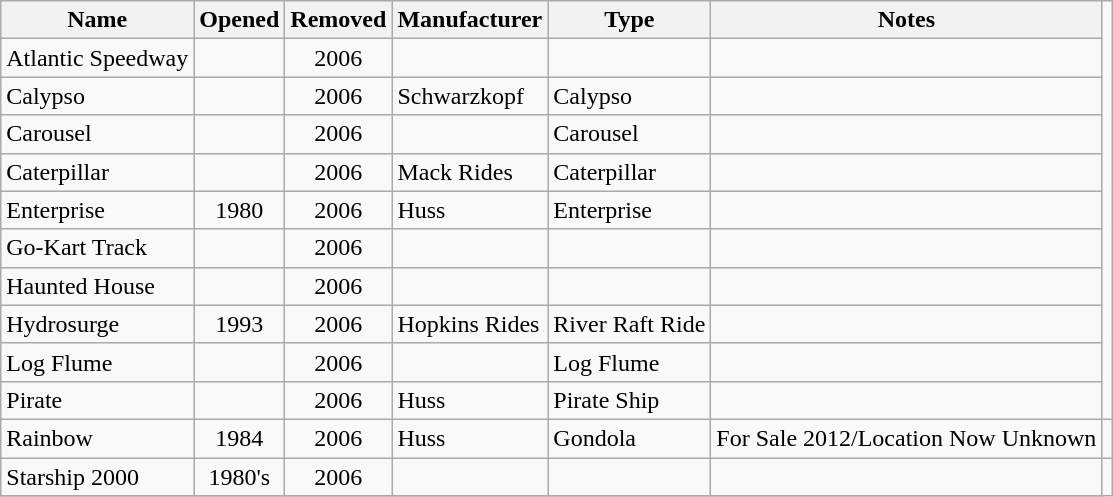<table class="wikitable sortable">
<tr>
<th>Name</th>
<th>Opened</th>
<th>Removed</th>
<th>Manufacturer</th>
<th>Type</th>
<th class="unsortable">Notes</th>
</tr>
<tr>
<td>Atlantic Speedway</td>
<td align="center"></td>
<td align="center">2006</td>
<td></td>
<td></td>
<td></td>
</tr>
<tr>
<td>Calypso</td>
<td align="center"></td>
<td align="center">2006</td>
<td>Schwarzkopf</td>
<td>Calypso</td>
<td></td>
</tr>
<tr>
<td>Carousel</td>
<td align="center"></td>
<td align="center">2006</td>
<td></td>
<td>Carousel</td>
<td></td>
</tr>
<tr>
<td>Caterpillar</td>
<td align="center"></td>
<td align="center">2006</td>
<td>Mack Rides</td>
<td>Caterpillar</td>
<td></td>
</tr>
<tr>
<td>Enterprise</td>
<td align="center">1980</td>
<td align="center">2006</td>
<td>Huss</td>
<td>Enterprise</td>
<td></td>
</tr>
<tr>
<td>Go-Kart Track</td>
<td align="center"></td>
<td align="center">2006</td>
<td></td>
<td></td>
<td></td>
</tr>
<tr>
<td>Haunted House</td>
<td align="center"></td>
<td align="center">2006</td>
<td></td>
<td></td>
<td></td>
</tr>
<tr>
<td>Hydrosurge</td>
<td align="center">1993</td>
<td align="center">2006</td>
<td>Hopkins Rides</td>
<td>River Raft Ride</td>
<td></td>
</tr>
<tr>
<td>Log Flume</td>
<td align="center"></td>
<td align="center">2006</td>
<td></td>
<td>Log Flume</td>
<td></td>
</tr>
<tr>
<td>Pirate</td>
<td align="center"></td>
<td align="center">2006</td>
<td>Huss</td>
<td>Pirate Ship</td>
<td></td>
</tr>
<tr>
<td>Rainbow</td>
<td align="center">1984</td>
<td align="center">2006</td>
<td>Huss</td>
<td>Gondola</td>
<td>For Sale 2012/Location Now Unknown</td>
<td></td>
</tr>
<tr>
<td>Starship 2000</td>
<td align="center">1980's</td>
<td align="center">2006</td>
<td></td>
<td></td>
<td></td>
</tr>
<tr>
</tr>
</table>
